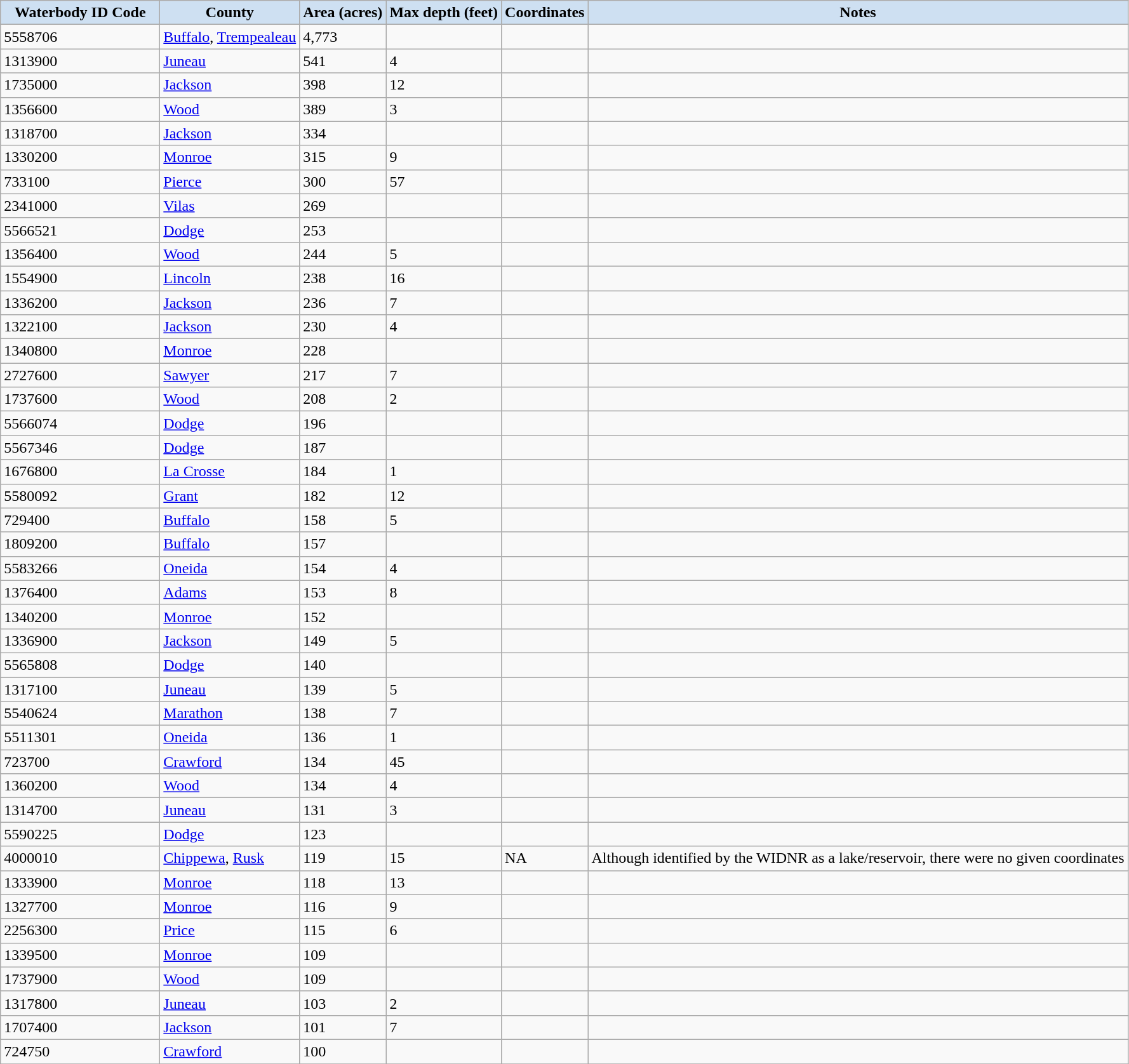<table class="wikitable sortable">
<tr>
<th style="width:10em; background-color:#CEE0F2;"><strong>Waterbody ID Code</strong></th>
<th style="background-color:#CEE0F2;"><strong>County</strong></th>
<th style="background-color:#CEE0F2;"><strong>Area (acres)</strong></th>
<th style="background-color:#CEE0F2;"><strong>Max depth (feet)</strong></th>
<th style="background-color:#CEE0F2;"><strong>Coordinates</strong></th>
<th style="background-color:#CEE0F2;"><strong>Notes</strong></th>
</tr>
<tr>
<td>5558706</td>
<td><a href='#'>Buffalo</a>, <a href='#'>Trempealeau</a></td>
<td>4,773</td>
<td></td>
<td></td>
<td></td>
</tr>
<tr>
<td>1313900</td>
<td><a href='#'>Juneau</a></td>
<td>541</td>
<td>4</td>
<td></td>
<td></td>
</tr>
<tr>
<td>1735000</td>
<td><a href='#'>Jackson</a></td>
<td>398</td>
<td>12</td>
<td></td>
<td></td>
</tr>
<tr>
<td>1356600</td>
<td><a href='#'>Wood</a></td>
<td>389</td>
<td>3</td>
<td></td>
<td></td>
</tr>
<tr>
<td>1318700</td>
<td><a href='#'>Jackson</a></td>
<td>334</td>
<td></td>
<td></td>
<td></td>
</tr>
<tr>
<td>1330200</td>
<td><a href='#'>Monroe</a></td>
<td>315</td>
<td>9</td>
<td></td>
<td></td>
</tr>
<tr>
<td>733100</td>
<td><a href='#'>Pierce</a></td>
<td>300</td>
<td>57</td>
<td></td>
<td></td>
</tr>
<tr>
<td>2341000</td>
<td><a href='#'>Vilas</a></td>
<td>269</td>
<td></td>
<td></td>
<td></td>
</tr>
<tr>
<td>5566521</td>
<td><a href='#'>Dodge</a></td>
<td>253</td>
<td></td>
<td></td>
<td></td>
</tr>
<tr>
<td>1356400</td>
<td><a href='#'>Wood</a></td>
<td>244</td>
<td>5</td>
<td></td>
<td></td>
</tr>
<tr>
<td>1554900</td>
<td><a href='#'>Lincoln</a></td>
<td>238</td>
<td>16</td>
<td></td>
<td></td>
</tr>
<tr>
<td>1336200</td>
<td><a href='#'>Jackson</a></td>
<td>236</td>
<td>7</td>
<td></td>
<td></td>
</tr>
<tr>
<td>1322100</td>
<td><a href='#'>Jackson</a></td>
<td>230</td>
<td>4</td>
<td></td>
<td></td>
</tr>
<tr>
<td>1340800</td>
<td><a href='#'>Monroe</a></td>
<td>228</td>
<td></td>
<td></td>
<td></td>
</tr>
<tr>
<td>2727600</td>
<td><a href='#'>Sawyer</a></td>
<td>217</td>
<td>7</td>
<td></td>
<td></td>
</tr>
<tr>
<td>1737600</td>
<td><a href='#'>Wood</a></td>
<td>208</td>
<td>2</td>
<td></td>
<td></td>
</tr>
<tr>
<td>5566074</td>
<td><a href='#'>Dodge</a></td>
<td>196</td>
<td></td>
<td></td>
<td></td>
</tr>
<tr>
<td>5567346</td>
<td><a href='#'>Dodge</a></td>
<td>187</td>
<td></td>
<td></td>
<td></td>
</tr>
<tr>
<td>1676800</td>
<td><a href='#'>La Crosse</a></td>
<td>184</td>
<td>1</td>
<td></td>
<td></td>
</tr>
<tr>
<td>5580092</td>
<td><a href='#'>Grant</a></td>
<td>182</td>
<td>12</td>
<td></td>
<td></td>
</tr>
<tr>
<td>729400</td>
<td><a href='#'>Buffalo</a></td>
<td>158</td>
<td>5</td>
<td></td>
<td></td>
</tr>
<tr>
<td>1809200</td>
<td><a href='#'>Buffalo</a></td>
<td>157</td>
<td></td>
<td></td>
<td></td>
</tr>
<tr>
<td>5583266</td>
<td><a href='#'>Oneida</a></td>
<td>154</td>
<td>4</td>
<td></td>
<td></td>
</tr>
<tr>
<td>1376400</td>
<td><a href='#'>Adams</a></td>
<td>153</td>
<td>8</td>
<td></td>
<td></td>
</tr>
<tr>
<td>1340200</td>
<td><a href='#'>Monroe</a></td>
<td>152</td>
<td></td>
<td></td>
<td></td>
</tr>
<tr>
<td>1336900</td>
<td><a href='#'>Jackson</a></td>
<td>149</td>
<td>5</td>
<td></td>
<td></td>
</tr>
<tr>
<td>5565808</td>
<td><a href='#'>Dodge</a></td>
<td>140</td>
<td></td>
<td></td>
<td></td>
</tr>
<tr>
<td>1317100</td>
<td><a href='#'>Juneau</a></td>
<td>139</td>
<td>5</td>
<td></td>
<td></td>
</tr>
<tr>
<td>5540624</td>
<td><a href='#'>Marathon</a></td>
<td>138</td>
<td>7</td>
<td></td>
<td></td>
</tr>
<tr>
<td>5511301</td>
<td><a href='#'>Oneida</a></td>
<td>136</td>
<td>1</td>
<td></td>
<td></td>
</tr>
<tr>
<td>723700</td>
<td><a href='#'>Crawford</a></td>
<td>134</td>
<td>45</td>
<td></td>
<td></td>
</tr>
<tr>
<td>1360200</td>
<td><a href='#'>Wood</a></td>
<td>134</td>
<td>4</td>
<td></td>
<td></td>
</tr>
<tr>
<td>1314700</td>
<td><a href='#'>Juneau</a></td>
<td>131</td>
<td>3</td>
<td></td>
<td></td>
</tr>
<tr>
<td>5590225</td>
<td><a href='#'>Dodge</a></td>
<td>123</td>
<td></td>
<td></td>
<td></td>
</tr>
<tr>
<td>4000010</td>
<td><a href='#'>Chippewa</a>, <a href='#'>Rusk</a></td>
<td>119</td>
<td>15</td>
<td>NA</td>
<td>Although identified by the WIDNR as a lake/reservoir, there were no given coordinates</td>
</tr>
<tr>
<td>1333900</td>
<td><a href='#'>Monroe</a></td>
<td>118</td>
<td>13</td>
<td></td>
<td></td>
</tr>
<tr>
<td>1327700</td>
<td><a href='#'>Monroe</a></td>
<td>116</td>
<td>9</td>
<td></td>
<td></td>
</tr>
<tr>
<td>2256300</td>
<td><a href='#'>Price</a></td>
<td>115</td>
<td>6</td>
<td></td>
<td></td>
</tr>
<tr>
<td>1339500</td>
<td><a href='#'>Monroe</a></td>
<td>109</td>
<td></td>
<td></td>
<td></td>
</tr>
<tr>
<td>1737900</td>
<td><a href='#'>Wood</a></td>
<td>109</td>
<td></td>
<td></td>
<td></td>
</tr>
<tr>
<td>1317800</td>
<td><a href='#'>Juneau</a></td>
<td>103</td>
<td>2</td>
<td></td>
<td></td>
</tr>
<tr>
<td>1707400</td>
<td><a href='#'>Jackson</a></td>
<td>101</td>
<td>7</td>
<td></td>
<td></td>
</tr>
<tr>
<td>724750</td>
<td><a href='#'>Crawford</a></td>
<td>100</td>
<td></td>
<td></td>
<td></td>
</tr>
<tr>
</tr>
</table>
